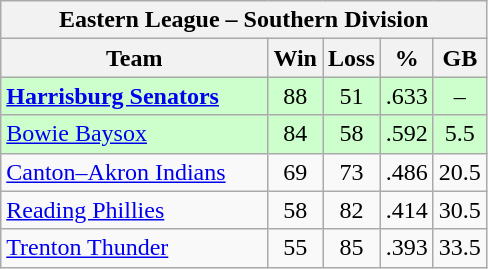<table class="wikitable">
<tr>
<th colspan="5">Eastern League – Southern Division</th>
</tr>
<tr>
<th width="55%">Team</th>
<th>Win</th>
<th>Loss</th>
<th>%</th>
<th>GB</th>
</tr>
<tr align=center bgcolor="#CCFFCC">
<td align=left><strong><a href='#'>Harrisburg Senators</a></strong></td>
<td>88</td>
<td>51</td>
<td>.633</td>
<td>–</td>
</tr>
<tr align=center bgcolor="#CCFFCC">
<td align=left><a href='#'>Bowie Baysox</a></td>
<td>84</td>
<td>58</td>
<td>.592</td>
<td>5.5</td>
</tr>
<tr align=center>
<td align=left><a href='#'>Canton–Akron Indians</a></td>
<td>69</td>
<td>73</td>
<td>.486</td>
<td>20.5</td>
</tr>
<tr align=center>
<td align=left><a href='#'>Reading Phillies</a></td>
<td>58</td>
<td>82</td>
<td>.414</td>
<td>30.5</td>
</tr>
<tr align=center>
<td align=left><a href='#'>Trenton Thunder</a></td>
<td>55</td>
<td>85</td>
<td>.393</td>
<td>33.5</td>
</tr>
</table>
